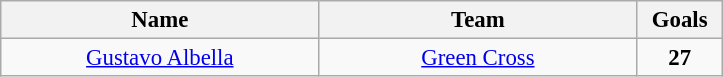<table class="wikitable" style="font-size:95%; text-align:center;">
<tr>
<th width="205">Name</th>
<th width="205">Team</th>
<th width="50">Goals</th>
</tr>
<tr>
<td> <a href='#'>Gustavo Albella</a></td>
<td><a href='#'>Green Cross</a></td>
<td><strong>27</strong></td>
</tr>
</table>
